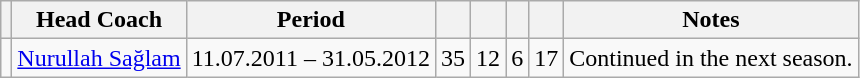<table class="wikitable" style="text-align: left;">
<tr>
<th></th>
<th>Head Coach</th>
<th>Period</th>
<th></th>
<th></th>
<th></th>
<th></th>
<th>Notes</th>
</tr>
<tr>
<td></td>
<td><a href='#'>Nurullah Sağlam</a></td>
<td>11.07.2011 – 31.05.2012</td>
<td align="center">35</td>
<td align="center">12</td>
<td align="center">6</td>
<td align="center">17</td>
<td>Continued in the next season.</td>
</tr>
</table>
